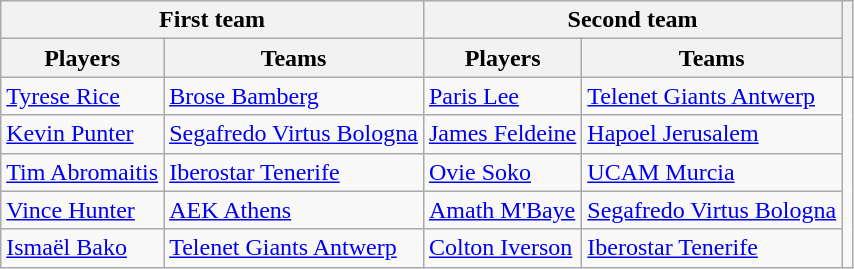<table class="wikitable">
<tr>
<th colspan=2>First team</th>
<th colspan=2>Second team</th>
<th rowspan=2></th>
</tr>
<tr>
<th>Players</th>
<th>Teams</th>
<th>Players</th>
<th>Teams</th>
</tr>
<tr>
<td> <a href='#'>Tyrese Rice</a></td>
<td> <a href='#'>Brose Bamberg</a></td>
<td> <a href='#'>Paris Lee</a></td>
<td> <a href='#'>Telenet Giants Antwerp</a></td>
<td rowspan=5 align=center></td>
</tr>
<tr>
<td> <a href='#'>Kevin Punter</a></td>
<td> <a href='#'>Segafredo Virtus Bologna</a></td>
<td> <a href='#'>James Feldeine</a></td>
<td> <a href='#'>Hapoel Jerusalem</a></td>
</tr>
<tr>
<td> <a href='#'>Tim Abromaitis</a></td>
<td> <a href='#'>Iberostar Tenerife</a></td>
<td> <a href='#'>Ovie Soko</a></td>
<td> <a href='#'>UCAM Murcia</a></td>
</tr>
<tr>
<td> <a href='#'>Vince Hunter</a></td>
<td> <a href='#'>AEK Athens</a></td>
<td> <a href='#'>Amath M'Baye</a></td>
<td> <a href='#'>Segafredo Virtus Bologna</a></td>
</tr>
<tr>
<td> <a href='#'>Ismaël Bako</a></td>
<td> <a href='#'>Telenet Giants Antwerp</a></td>
<td> <a href='#'>Colton Iverson</a></td>
<td> <a href='#'>Iberostar Tenerife</a></td>
</tr>
</table>
